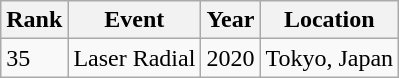<table class="wikitable">
<tr>
<th>Rank</th>
<th>Event</th>
<th>Year</th>
<th>Location</th>
</tr>
<tr>
<td>35</td>
<td>Laser Radial</td>
<td>2020</td>
<td>Tokyo, Japan</td>
</tr>
</table>
